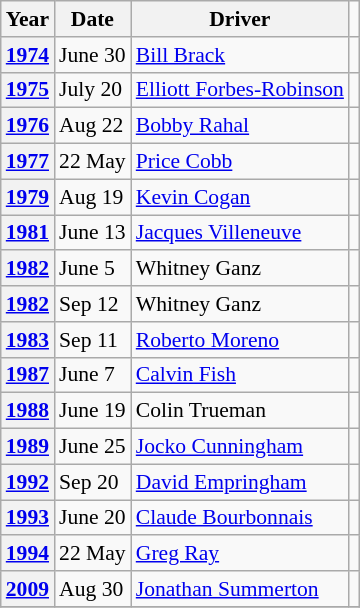<table class="sortable wikitable" style="font-size: 90%;">
<tr>
<th>Year</th>
<th>Date</th>
<th>Driver</th>
<td></td>
</tr>
<tr>
<th><a href='#'>1974</a></th>
<td>June 30</td>
<td> <a href='#'>Bill Brack</a></td>
<td></td>
</tr>
<tr>
<th><a href='#'>1975</a></th>
<td>July 20</td>
<td> <a href='#'>Elliott Forbes-Robinson</a></td>
<td></td>
</tr>
<tr>
<th><a href='#'>1976</a></th>
<td>Aug 22</td>
<td> <a href='#'>Bobby Rahal</a></td>
<td></td>
</tr>
<tr>
<th><a href='#'>1977</a></th>
<td>22 May</td>
<td> <a href='#'>Price Cobb</a></td>
<td></td>
</tr>
<tr>
<th><a href='#'>1979</a></th>
<td>Aug 19</td>
<td> <a href='#'>Kevin Cogan</a></td>
<td></td>
</tr>
<tr>
<th><a href='#'>1981</a></th>
<td>June 13</td>
<td> <a href='#'>Jacques Villeneuve</a></td>
<td></td>
</tr>
<tr>
<th><a href='#'>1982</a></th>
<td>June 5</td>
<td> Whitney Ganz</td>
<td></td>
</tr>
<tr>
<th><a href='#'>1982</a></th>
<td>Sep 12</td>
<td> Whitney Ganz</td>
<td></td>
</tr>
<tr>
<th><a href='#'>1983</a></th>
<td>Sep 11</td>
<td> <a href='#'>Roberto Moreno</a></td>
<td></td>
</tr>
<tr>
<th><a href='#'>1987</a></th>
<td>June 7</td>
<td> <a href='#'>Calvin Fish</a></td>
<td></td>
</tr>
<tr>
<th><a href='#'>1988</a></th>
<td>June 19</td>
<td> Colin Trueman</td>
<td></td>
</tr>
<tr>
<th><a href='#'>1989</a></th>
<td>June 25</td>
<td> <a href='#'>Jocko Cunningham</a></td>
<td></td>
</tr>
<tr>
<th><a href='#'>1992</a></th>
<td>Sep 20</td>
<td> <a href='#'>David Empringham</a></td>
<td></td>
</tr>
<tr>
<th><a href='#'>1993</a></th>
<td>June 20</td>
<td> <a href='#'>Claude Bourbonnais</a></td>
<td></td>
</tr>
<tr>
<th><a href='#'>1994</a></th>
<td>22 May</td>
<td> <a href='#'>Greg Ray</a></td>
<td></td>
</tr>
<tr>
<th><a href='#'>2009</a></th>
<td>Aug 30</td>
<td> <a href='#'>Jonathan Summerton</a></td>
<td></td>
</tr>
<tr>
</tr>
</table>
